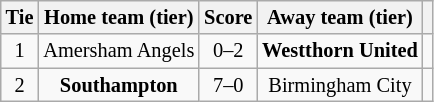<table class="wikitable" style="text-align:center; font-size:85%">
<tr>
<th>Tie</th>
<th>Home team (tier)</th>
<th>Score</th>
<th>Away team (tier)</th>
<th></th>
</tr>
<tr>
<td align="center">1</td>
<td>Amersham Angels</td>
<td align="center">0–2</td>
<td><strong>Westthorn United</strong></td>
<td></td>
</tr>
<tr>
<td align="center">2</td>
<td><strong>Southampton</strong></td>
<td align="center">7–0</td>
<td>Birmingham City</td>
<td></td>
</tr>
</table>
